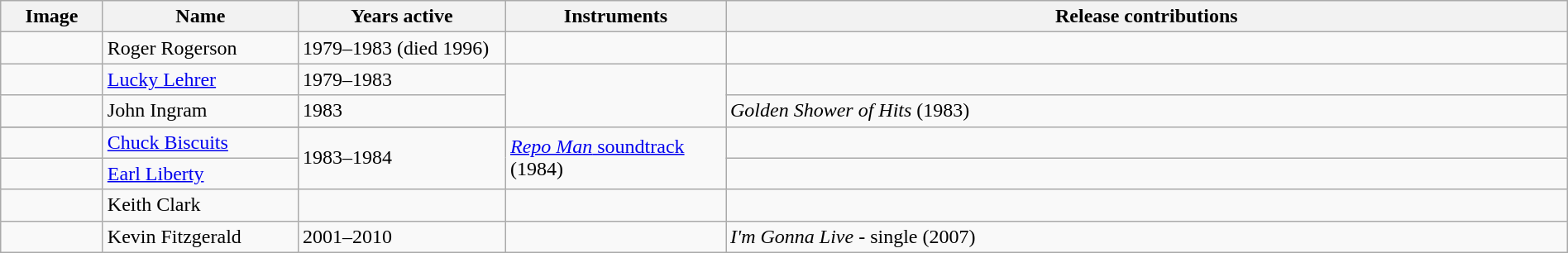<table class="wikitable" width="100%" border="1">
<tr>
<th width="75">Image</th>
<th width="150">Name</th>
<th width="160">Years active</th>
<th width="170">Instruments</th>
<th>Release contributions</th>
</tr>
<tr>
<td></td>
<td>Roger Rogerson</td>
<td>1979–1983 (died 1996)</td>
<td></td>
<td></td>
</tr>
<tr>
<td></td>
<td><a href='#'>Lucky Lehrer</a></td>
<td>1979–1983</td>
<td rowspan="3"></td>
<td></td>
</tr>
<tr>
<td></td>
<td>John Ingram</td>
<td>1983</td>
<td><em>Golden Shower of Hits</em> (1983)</td>
</tr>
<tr>
</tr>
<tr>
<td></td>
<td><a href='#'>Chuck Biscuits</a></td>
<td rowspan="2">1983–1984</td>
<td rowspan="2"><a href='#'><em>Repo Man</em> soundtrack</a> (1984)</td>
</tr>
<tr>
<td></td>
<td><a href='#'>Earl Liberty</a></td>
<td></td>
</tr>
<tr>
<td></td>
<td>Keith Clark</td>
<td></td>
<td></td>
<td></td>
</tr>
<tr>
<td></td>
<td>Kevin Fitzgerald</td>
<td>2001–2010</td>
<td></td>
<td><em>I'm Gonna Live</em> - single (2007)</td>
</tr>
</table>
